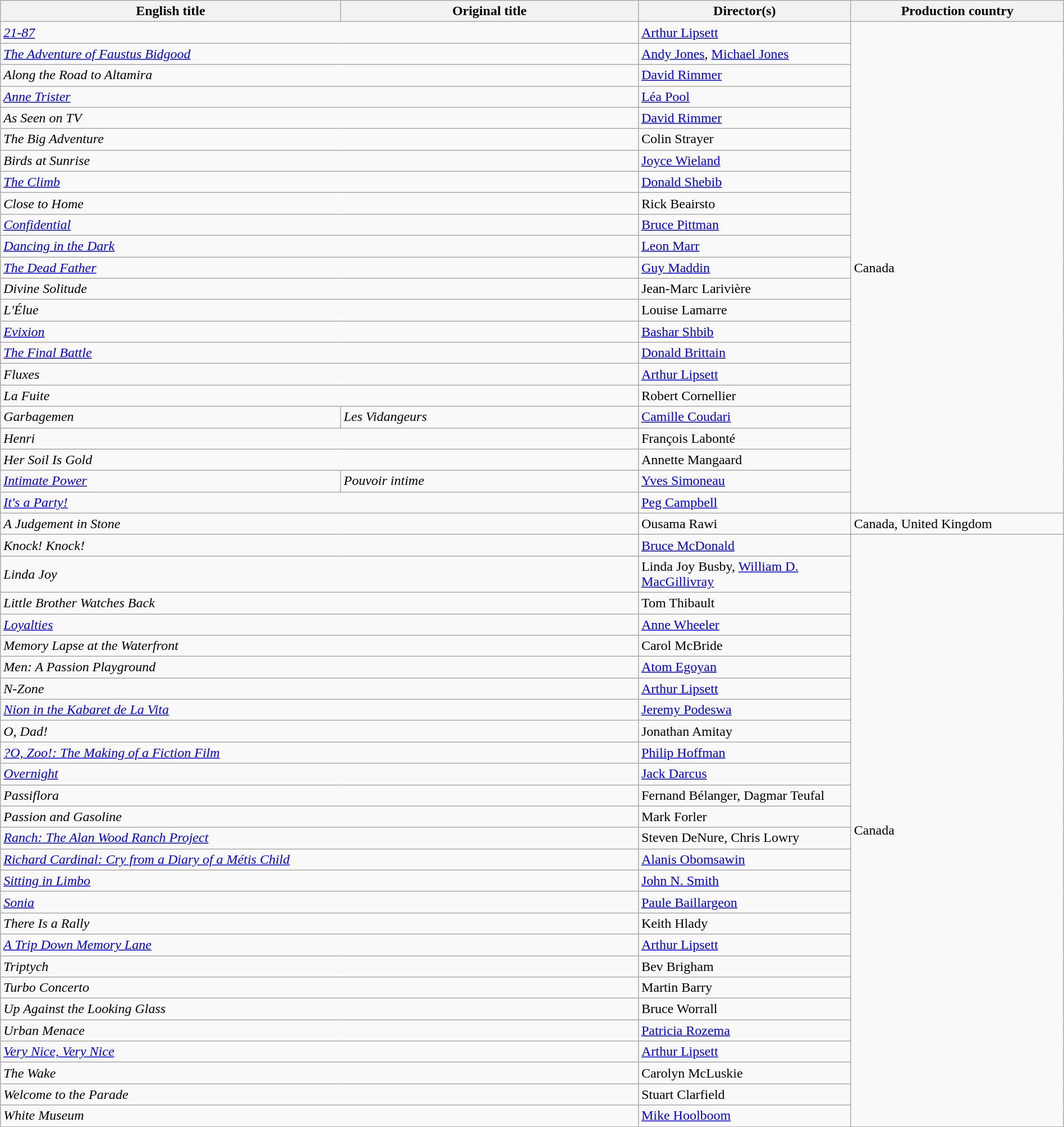<table class="wikitable sortable" style="width:100%; margin-bottom:4px">
<tr>
<th scope="col" width="32%">English title</th>
<th scope="col" width="28%">Original title</th>
<th scope="col" width="20%">Director(s)</th>
<th scope="col" width="20%">Production country</th>
</tr>
<tr>
<td colspan=2><em><a href='#'>21-87</a></em></td>
<td><a href='#'>Arthur Lipsett</a></td>
<td rowspan=23>Canada</td>
</tr>
<tr>
<td colspan=2><em><a href='#'>The Adventure of Faustus Bidgood</a></em></td>
<td><a href='#'>Andy Jones</a>, <a href='#'>Michael Jones</a></td>
</tr>
<tr>
<td colspan=2><em>Along the Road to Altamira</em></td>
<td><a href='#'>David Rimmer</a></td>
</tr>
<tr>
<td colspan=2><em><a href='#'>Anne Trister</a></em></td>
<td><a href='#'>Léa Pool</a></td>
</tr>
<tr>
<td colspan=2><em>As Seen on TV</em></td>
<td><a href='#'>David Rimmer</a></td>
</tr>
<tr>
<td colspan=2><em>The Big Adventure</em></td>
<td>Colin Strayer</td>
</tr>
<tr>
<td colspan=2><em>Birds at Sunrise</em></td>
<td><a href='#'>Joyce Wieland</a></td>
</tr>
<tr>
<td colspan=2><em><a href='#'>The Climb</a></em></td>
<td><a href='#'>Donald Shebib</a></td>
</tr>
<tr>
<td colspan=2><em>Close to Home</em></td>
<td>Rick Beairsto</td>
</tr>
<tr>
<td colspan=2><em><a href='#'>Confidential</a></em></td>
<td><a href='#'>Bruce Pittman</a></td>
</tr>
<tr>
<td colspan=2><em><a href='#'>Dancing in the Dark</a></em></td>
<td><a href='#'>Leon Marr</a></td>
</tr>
<tr>
<td colspan=2><em><a href='#'>The Dead Father</a></em></td>
<td><a href='#'>Guy Maddin</a></td>
</tr>
<tr>
<td colspan=2><em>Divine Solitude</em></td>
<td>Jean-Marc Larivière</td>
</tr>
<tr>
<td colspan=2><em>L'Élue</em></td>
<td>Louise Lamarre</td>
</tr>
<tr>
<td colspan=2><em><a href='#'>Evixion</a></em></td>
<td><a href='#'>Bashar Shbib</a></td>
</tr>
<tr>
<td colspan=2><em><a href='#'>The Final Battle</a></em></td>
<td><a href='#'>Donald Brittain</a></td>
</tr>
<tr>
<td colspan=2><em>Fluxes</em></td>
<td><a href='#'>Arthur Lipsett</a></td>
</tr>
<tr>
<td colspan=2><em>La Fuite</em></td>
<td>Robert Cornellier</td>
</tr>
<tr>
<td><em>Garbagemen</em></td>
<td><em>Les Vidangeurs</em></td>
<td><a href='#'>Camille Coudari</a></td>
</tr>
<tr>
<td colspan=2><em>Henri</em></td>
<td>François Labonté</td>
</tr>
<tr>
<td colspan=2><em>Her Soil Is Gold</em></td>
<td>Annette Mangaard</td>
</tr>
<tr>
<td><em><a href='#'>Intimate Power</a></em></td>
<td><em>Pouvoir intime</em></td>
<td><a href='#'>Yves Simoneau</a></td>
</tr>
<tr>
<td colspan=2><em><a href='#'>It's a Party!</a></em></td>
<td><a href='#'>Peg Campbell</a></td>
</tr>
<tr>
<td colspan=2><em>A Judgement in Stone</em></td>
<td>Ousama Rawi</td>
<td>Canada, United Kingdom</td>
</tr>
<tr>
<td colspan=2><em>Knock! Knock!</em></td>
<td><a href='#'>Bruce McDonald</a></td>
<td rowspan=27>Canada</td>
</tr>
<tr>
<td colspan=2><em>Linda Joy</em></td>
<td>Linda Joy Busby, <a href='#'>William D. MacGillivray</a></td>
</tr>
<tr>
<td colspan=2><em>Little Brother Watches Back</em></td>
<td>Tom Thibault</td>
</tr>
<tr>
<td colspan=2><em><a href='#'>Loyalties</a></em></td>
<td><a href='#'>Anne Wheeler</a></td>
</tr>
<tr>
<td colspan=2><em>Memory Lapse at the Waterfront</em></td>
<td>Carol McBride</td>
</tr>
<tr>
<td colspan=2><em>Men: A Passion Playground</em></td>
<td><a href='#'>Atom Egoyan</a></td>
</tr>
<tr>
<td colspan=2><em>N-Zone</em></td>
<td><a href='#'>Arthur Lipsett</a></td>
</tr>
<tr>
<td colspan=2><em><a href='#'>Nion in the Kabaret de La Vita</a></em></td>
<td><a href='#'>Jeremy Podeswa</a></td>
</tr>
<tr>
<td colspan=2><em>O, Dad!</em></td>
<td>Jonathan Amitay</td>
</tr>
<tr>
<td colspan=2><em><a href='#'>?O, Zoo!: The Making of a Fiction Film</a></em></td>
<td><a href='#'>Philip Hoffman</a></td>
</tr>
<tr>
<td colspan=2><em><a href='#'>Overnight</a></em></td>
<td><a href='#'>Jack Darcus</a></td>
</tr>
<tr>
<td colspan=2><em>Passiflora</em></td>
<td>Fernand Bélanger, Dagmar Teufal</td>
</tr>
<tr>
<td colspan=2><em>Passion and Gasoline</em></td>
<td>Mark Forler</td>
</tr>
<tr>
<td colspan=2><em><a href='#'>Ranch: The Alan Wood Ranch Project</a></em></td>
<td>Steven DeNure, Chris Lowry</td>
</tr>
<tr>
<td colspan=2><em><a href='#'>Richard Cardinal: Cry from a Diary of a Métis Child</a></em></td>
<td><a href='#'>Alanis Obomsawin</a></td>
</tr>
<tr>
<td colspan=2><em><a href='#'>Sitting in Limbo</a></em></td>
<td><a href='#'>John N. Smith</a></td>
</tr>
<tr>
<td colspan=2><em><a href='#'>Sonia</a></em></td>
<td><a href='#'>Paule Baillargeon</a></td>
</tr>
<tr>
<td colspan=2><em>There Is a Rally</em></td>
<td>Keith Hlady</td>
</tr>
<tr>
<td colspan=2><em><a href='#'>A Trip Down Memory Lane</a></em></td>
<td><a href='#'>Arthur Lipsett</a></td>
</tr>
<tr>
<td colspan=2><em>Triptych</em></td>
<td>Bev Brigham</td>
</tr>
<tr>
<td colspan=2><em>Turbo Concerto</em></td>
<td>Martin Barry</td>
</tr>
<tr>
<td colspan=2><em>Up Against the Looking Glass</em></td>
<td>Bruce Worrall</td>
</tr>
<tr>
<td colspan=2><em>Urban Menace</em></td>
<td><a href='#'>Patricia Rozema</a></td>
</tr>
<tr>
<td colspan=2><em><a href='#'>Very Nice, Very Nice</a></em></td>
<td><a href='#'>Arthur Lipsett</a></td>
</tr>
<tr>
<td colspan=2><em>The Wake</em></td>
<td>Carolyn McLuskie</td>
</tr>
<tr>
<td colspan=2><em>Welcome to the Parade</em></td>
<td>Stuart Clarfield</td>
</tr>
<tr>
<td colspan=2><em>White Museum</em></td>
<td><a href='#'>Mike Hoolboom</a></td>
</tr>
</table>
